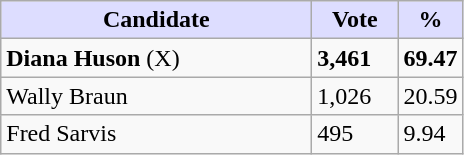<table class="wikitable">
<tr>
<th style="background:#ddf; width:200px;">Candidate</th>
<th style="background:#ddf; width:50px;">Vote</th>
<th style="background:#ddf; width:30px;">%</th>
</tr>
<tr>
<td><strong>Diana Huson</strong> (X)</td>
<td><strong>3,461</strong></td>
<td><strong>69.47</strong></td>
</tr>
<tr>
<td>Wally Braun</td>
<td>1,026</td>
<td>20.59</td>
</tr>
<tr>
<td>Fred Sarvis</td>
<td>495</td>
<td>9.94</td>
</tr>
</table>
